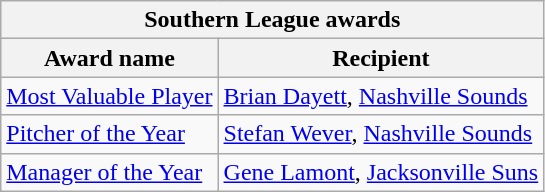<table class="wikitable">
<tr>
<th colspan="2">Southern League awards</th>
</tr>
<tr>
<th>Award name</th>
<th>Recipient</th>
</tr>
<tr>
<td><a href='#'>Most Valuable Player</a></td>
<td><a href='#'>Brian Dayett</a>, <a href='#'>Nashville Sounds</a></td>
</tr>
<tr>
<td><a href='#'>Pitcher of the Year</a></td>
<td><a href='#'>Stefan Wever</a>, <a href='#'>Nashville Sounds</a></td>
</tr>
<tr>
<td><a href='#'>Manager of the Year</a></td>
<td><a href='#'>Gene Lamont</a>, <a href='#'>Jacksonville Suns</a></td>
</tr>
</table>
